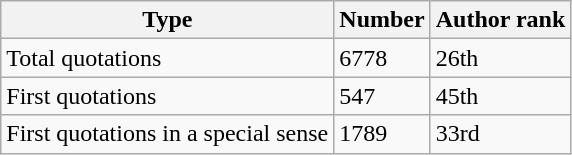<table class="wikitable floatright">
<tr>
<th>Type</th>
<th>Number</th>
<th>Author rank</th>
</tr>
<tr>
<td>Total quotations</td>
<td>6778</td>
<td>26th</td>
</tr>
<tr>
<td>First quotations</td>
<td>547</td>
<td>45th</td>
</tr>
<tr>
<td>First quotations in a special sense</td>
<td>1789</td>
<td>33rd</td>
</tr>
</table>
